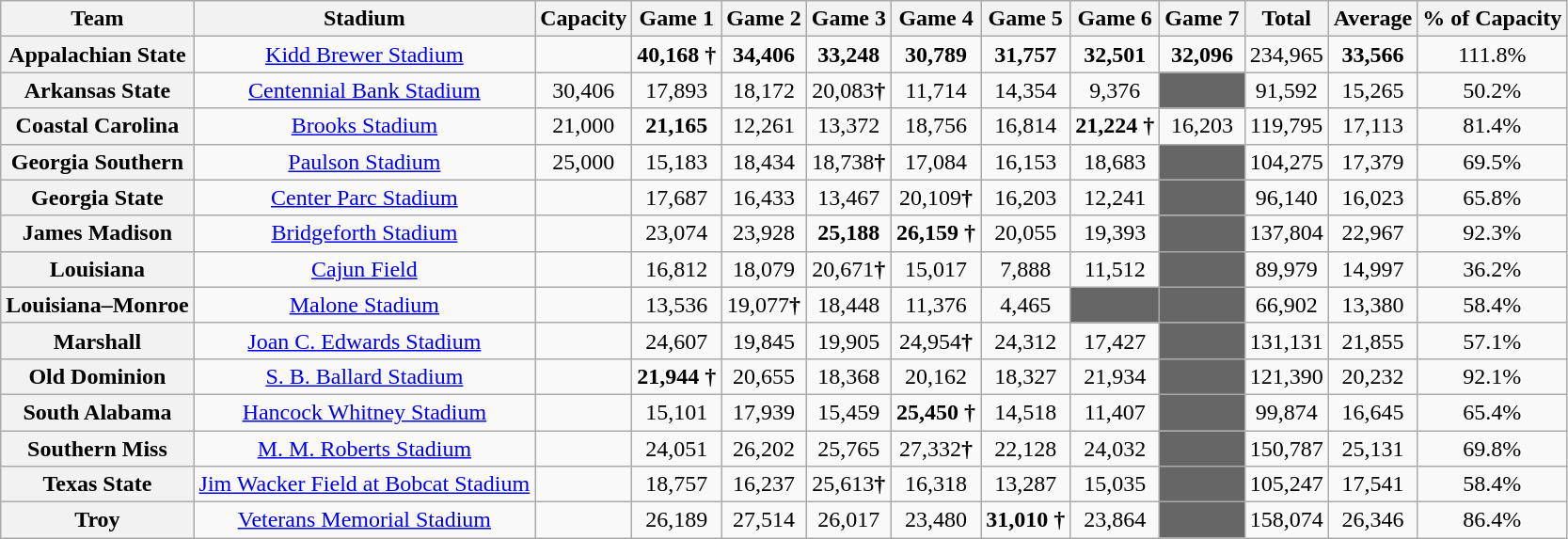<table class="wikitable sortable" style="text-align:center;">
<tr>
<th>Team</th>
<th>Stadium</th>
<th>Capacity</th>
<th>Game 1</th>
<th>Game 2</th>
<th>Game 3</th>
<th>Game 4</th>
<th>Game 5</th>
<th>Game 6</th>
<th>Game 7</th>
<th>Total</th>
<th>Average</th>
<th>% of Capacity</th>
</tr>
<tr>
<th style=>Appalachian State</th>
<td><a href='#'>Kidd Brewer Stadium</a></td>
<td></td>
<td><strong>40,168</strong> <strong>†</strong></td>
<td><strong>34,406</strong></td>
<td><strong>33,248</strong></td>
<td><strong>30,789</strong></td>
<td><strong>31,757</strong></td>
<td><strong>32,501</strong></td>
<td><strong>32,096</strong></td>
<td>234,965</td>
<td><strong>33,566</strong></td>
<td>111.8%</td>
</tr>
<tr>
<th style=>Arkansas State</th>
<td><a href='#'>Centennial Bank Stadium</a></td>
<td>30,406</td>
<td>17,893</td>
<td>18,172</td>
<td>20,083<strong>†</strong></td>
<td>11,714</td>
<td>14,354</td>
<td>9,376</td>
<td style="background:#666666;"></td>
<td>91,592</td>
<td>15,265</td>
<td>50.2%</td>
</tr>
<tr>
<th style=>Coastal Carolina</th>
<td><a href='#'>Brooks Stadium</a></td>
<td>21,000</td>
<td><strong>21,165</strong></td>
<td>12,261</td>
<td>13,372</td>
<td>18,756</td>
<td>16,814</td>
<td><strong>21,224</strong> <strong>†</strong></td>
<td>16,203</td>
<td>119,795</td>
<td>17,113</td>
<td>81.4%</td>
</tr>
<tr>
<th style=>Georgia Southern</th>
<td><a href='#'>Paulson Stadium</a></td>
<td>25,000</td>
<td>15,183</td>
<td>18,434</td>
<td>18,738<strong>†</strong></td>
<td>17,084</td>
<td>16,153</td>
<td>18,683</td>
<td style="background:#666666;"></td>
<td>104,275</td>
<td>17,379</td>
<td>69.5%</td>
</tr>
<tr>
<th style=>Georgia State</th>
<td><a href='#'>Center Parc Stadium</a></td>
<td></td>
<td>17,687</td>
<td>16,433</td>
<td>13,467</td>
<td>20,109<strong>†</strong></td>
<td>16,203</td>
<td>12,241</td>
<td style="background:#666666;"></td>
<td>96,140</td>
<td>16,023</td>
<td>65.8%</td>
</tr>
<tr>
<th style=>James Madison</th>
<td><a href='#'>Bridgeforth Stadium</a></td>
<td></td>
<td>23,074</td>
<td>23,928</td>
<td><strong>25,188</strong></td>
<td><strong>26,159</strong> <strong>†</strong></td>
<td>20,055</td>
<td>19,393</td>
<td style="background:#666666;"></td>
<td>137,804</td>
<td>22,967</td>
<td>92.3%</td>
</tr>
<tr>
<th style=>Louisiana</th>
<td><a href='#'>Cajun Field</a></td>
<td></td>
<td>16,812</td>
<td>18,079</td>
<td>20,671<strong>†</strong></td>
<td>15,017</td>
<td>7,888</td>
<td>11,512</td>
<td style="background:#666666;"></td>
<td>89,979</td>
<td>14,997</td>
<td>36.2%</td>
</tr>
<tr>
<th style=>Louisiana–Monroe</th>
<td><a href='#'>Malone Stadium</a></td>
<td></td>
<td>13,536</td>
<td>19,077<strong>†</strong></td>
<td>18,448</td>
<td>11,376</td>
<td>4,465</td>
<td style="background:#666666;"></td>
<td style="background:#666666;"></td>
<td>66,902</td>
<td>13,380</td>
<td>58.4%</td>
</tr>
<tr>
<th style=>Marshall</th>
<td><a href='#'>Joan C. Edwards Stadium</a></td>
<td></td>
<td>24,607</td>
<td>19,845</td>
<td>19,905</td>
<td>24,954<strong>†</strong></td>
<td>24,312</td>
<td>17,427</td>
<td style="background:#666666;"></td>
<td>131,131</td>
<td>21,855</td>
<td>57.1%</td>
</tr>
<tr>
<th style=>Old Dominion</th>
<td><a href='#'>S. B. Ballard Stadium</a></td>
<td></td>
<td><strong>21,944</strong> <strong>†</strong></td>
<td>20,655</td>
<td>18,368</td>
<td>20,162</td>
<td>18,327</td>
<td>21,934</td>
<td style="background:#666666;"></td>
<td>121,390</td>
<td>20,232</td>
<td>92.1%</td>
</tr>
<tr>
<th style=>South Alabama</th>
<td><a href='#'>Hancock Whitney Stadium</a></td>
<td></td>
<td>15,101</td>
<td>17,939</td>
<td>15,459</td>
<td><strong>25,450</strong> <strong>†</strong></td>
<td>14,518</td>
<td>11,407</td>
<td style="background:#666666;"></td>
<td>99,874</td>
<td>16,645</td>
<td>65.4%</td>
</tr>
<tr>
<th style=>Southern Miss</th>
<td><a href='#'>M. M. Roberts Stadium</a></td>
<td></td>
<td>24,051</td>
<td>26,202</td>
<td>25,765</td>
<td>27,332<strong>†</strong></td>
<td>22,128</td>
<td>24,032</td>
<td style="background:#666666;"></td>
<td>150,787</td>
<td>25,131</td>
<td>69.8%</td>
</tr>
<tr>
<th style=>Texas State</th>
<td><a href='#'>Jim Wacker Field at Bobcat Stadium</a></td>
<td></td>
<td>18,757</td>
<td>16,237</td>
<td>25,613<strong>†</strong></td>
<td>16,318</td>
<td>13,287</td>
<td>15,035</td>
<td style="background:#666666;"></td>
<td>105,247</td>
<td>17,541</td>
<td>58.4%</td>
</tr>
<tr>
<th style=>Troy</th>
<td><a href='#'>Veterans Memorial Stadium</a></td>
<td></td>
<td>26,189</td>
<td>27,514</td>
<td>26,017</td>
<td>23,480</td>
<td><strong>31,010</strong> <strong>†</strong></td>
<td>23,864</td>
<td style="background:#666666;"></td>
<td>158,074</td>
<td>26,346</td>
<td>86.4%</td>
</tr>
</table>
